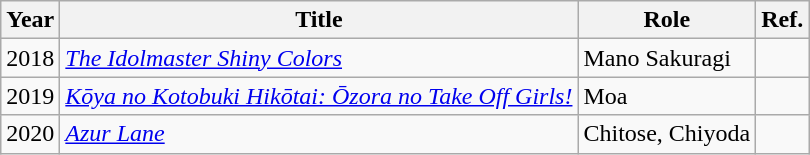<table class="wikitable sortable plainrowheaders">
<tr>
<th scope="col">Year</th>
<th scope="col">Title</th>
<th scope="col">Role</th>
<th scope="col" class="unsortable">Ref.</th>
</tr>
<tr>
<td>2018</td>
<td><em><a href='#'>The Idolmaster Shiny Colors</a></em></td>
<td>Mano Sakuragi</td>
<td></td>
</tr>
<tr>
<td>2019</td>
<td><em><a href='#'>Kōya no Kotobuki Hikōtai: Ōzora no Take Off Girls!</a></em></td>
<td>Moa</td>
<td></td>
</tr>
<tr>
<td>2020</td>
<td><em><a href='#'>Azur Lane</a></em></td>
<td>Chitose, Chiyoda</td>
<td></td>
</tr>
</table>
